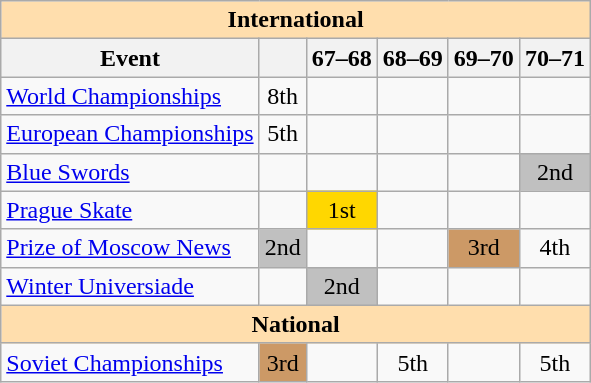<table class="wikitable" style="text-align:center">
<tr>
<th style="background-color: #ffdead; " colspan=6 align=center>International</th>
</tr>
<tr>
<th>Event</th>
<th></th>
<th>67–68</th>
<th>68–69</th>
<th>69–70</th>
<th>70–71</th>
</tr>
<tr>
<td align=left><a href='#'>World Championships</a></td>
<td>8th</td>
<td></td>
<td></td>
<td></td>
<td></td>
</tr>
<tr>
<td align=left><a href='#'>European Championships</a></td>
<td>5th</td>
<td></td>
<td></td>
<td></td>
<td></td>
</tr>
<tr>
<td align=left><a href='#'>Blue Swords</a></td>
<td></td>
<td></td>
<td></td>
<td></td>
<td bgcolor=silver>2nd</td>
</tr>
<tr>
<td align=left><a href='#'>Prague Skate</a></td>
<td></td>
<td bgcolor=gold>1st</td>
<td></td>
<td></td>
<td></td>
</tr>
<tr>
<td align=left><a href='#'>Prize of Moscow News</a></td>
<td bgcolor=silver>2nd</td>
<td></td>
<td></td>
<td bgcolor=cc9966>3rd</td>
<td>4th</td>
</tr>
<tr>
<td align=left><a href='#'>Winter Universiade</a></td>
<td></td>
<td bgcolor=silver>2nd</td>
<td></td>
<td></td>
<td></td>
</tr>
<tr>
<th style="background-color: #ffdead; " colspan=6 align=center>National</th>
</tr>
<tr>
<td align=left><a href='#'>Soviet Championships</a></td>
<td bgcolor=cc9966>3rd</td>
<td></td>
<td>5th</td>
<td></td>
<td>5th</td>
</tr>
</table>
